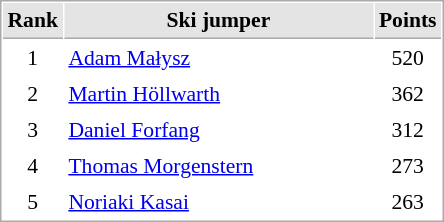<table cellspacing="1" cellpadding="3" style="border:1px solid #aaa; font-size:90%;">
<tr style="background:#e4e4e4;">
<th style="border-bottom:1px solid #aaa; width:10px;">Rank</th>
<th style="border-bottom:1px solid #aaa; width:200px;">Ski jumper</th>
<th style="border-bottom:1px solid #aaa; width:20px;">Points</th>
</tr>
<tr>
<td style="text-align:center;">1</td>
<td> <a href='#'>Adam Małysz</a></td>
<td align=center>520</td>
</tr>
<tr>
<td style="text-align:center;">2</td>
<td> <a href='#'>Martin Höllwarth</a></td>
<td align=center>362</td>
</tr>
<tr>
<td style="text-align:center;">3</td>
<td> <a href='#'>Daniel Forfang</a></td>
<td align=center>312</td>
</tr>
<tr>
<td style="text-align:center;">4</td>
<td> <a href='#'>Thomas Morgenstern</a></td>
<td align=center>273</td>
</tr>
<tr>
<td style="text-align:center;">5</td>
<td> <a href='#'>Noriaki Kasai</a></td>
<td align=center>263</td>
</tr>
</table>
